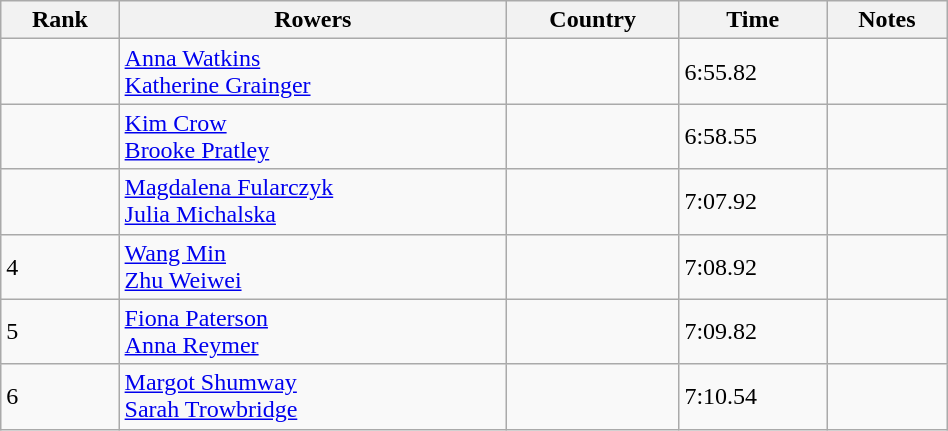<table class="wikitable" width=50%>
<tr>
<th>Rank</th>
<th>Rowers</th>
<th>Country</th>
<th>Time</th>
<th>Notes</th>
</tr>
<tr>
<td></td>
<td><a href='#'>Anna Watkins</a><br><a href='#'>Katherine Grainger</a></td>
<td></td>
<td>6:55.82</td>
<td></td>
</tr>
<tr>
<td></td>
<td><a href='#'>Kim Crow</a><br><a href='#'>Brooke Pratley</a></td>
<td></td>
<td>6:58.55</td>
<td></td>
</tr>
<tr>
<td></td>
<td><a href='#'>Magdalena Fularczyk</a><br><a href='#'>Julia Michalska</a></td>
<td></td>
<td>7:07.92</td>
<td></td>
</tr>
<tr>
<td>4</td>
<td><a href='#'>Wang Min</a><br><a href='#'>Zhu Weiwei</a></td>
<td></td>
<td>7:08.92</td>
<td></td>
</tr>
<tr>
<td>5</td>
<td><a href='#'>Fiona Paterson</a><br><a href='#'>Anna Reymer</a></td>
<td></td>
<td>7:09.82</td>
<td></td>
</tr>
<tr>
<td>6</td>
<td><a href='#'>Margot Shumway</a><br><a href='#'>Sarah Trowbridge</a></td>
<td></td>
<td>7:10.54</td>
<td></td>
</tr>
</table>
